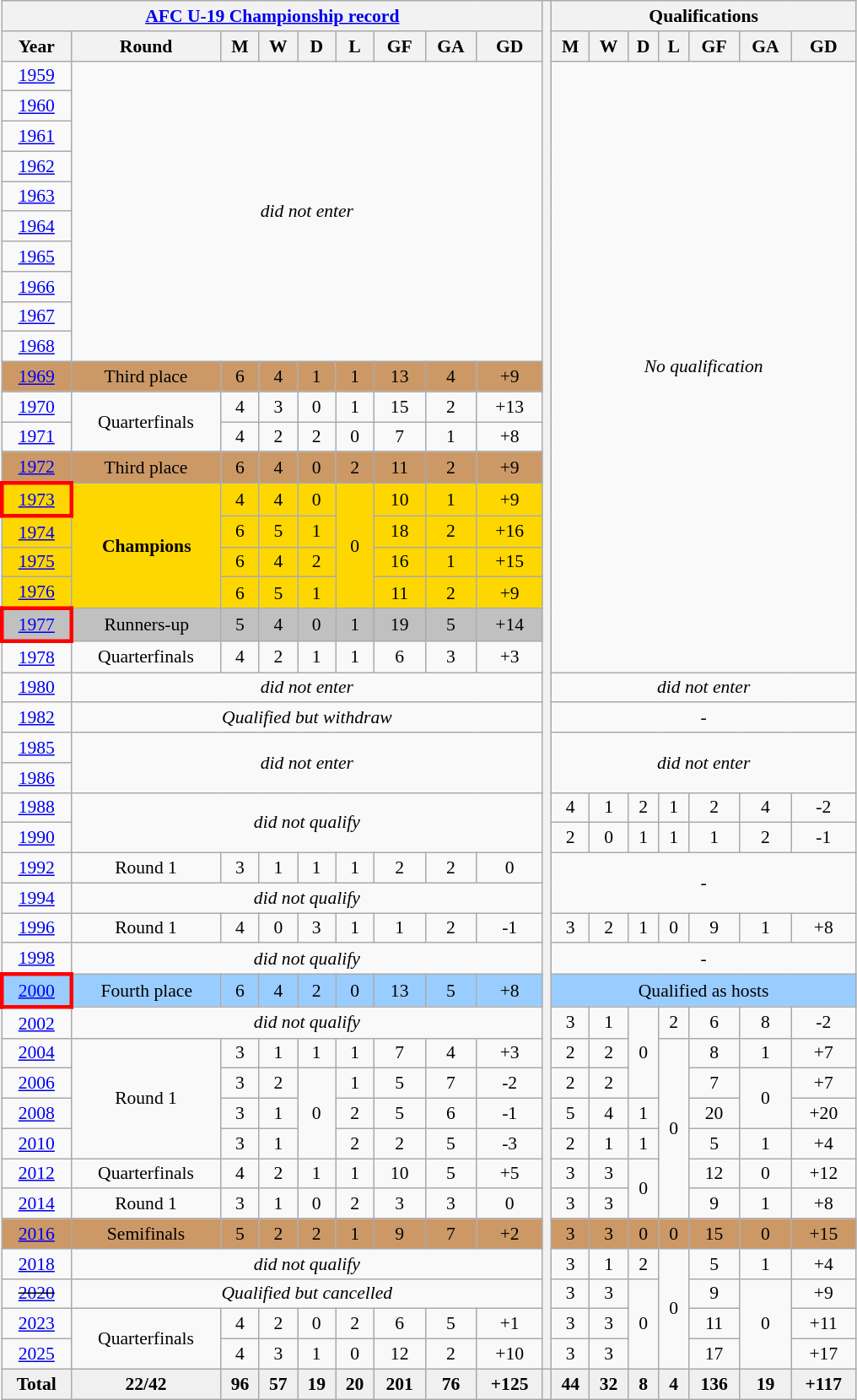<table class="wikitable" style="text-align: center;font-size:90%;">
<tr>
<th colspan=9><a href='#'>AFC U-19 Championship record</a></th>
<th style="width:1%;" rowspan="45"></th>
<th colspan=7>Qualifications</th>
</tr>
<tr>
<th>Year</th>
<th>Round</th>
<th>M</th>
<th>W</th>
<th>D</th>
<th>L</th>
<th>GF</th>
<th>GA</th>
<th>GD</th>
<th>M</th>
<th>W</th>
<th>D</th>
<th>L</th>
<th>GF</th>
<th>GA</th>
<th>GD</th>
</tr>
<tr>
<td> <a href='#'>1959</a></td>
<td colspan=8 rowspan=10><em>did not enter</em></td>
<td colspan=7 rowspan=20><em>No qualification</em></td>
</tr>
<tr>
<td> <a href='#'>1960</a></td>
</tr>
<tr>
<td> <a href='#'>1961</a></td>
</tr>
<tr>
<td> <a href='#'>1962</a></td>
</tr>
<tr>
<td> <a href='#'>1963</a></td>
</tr>
<tr>
<td> <a href='#'>1964</a></td>
</tr>
<tr>
<td> <a href='#'>1965</a></td>
</tr>
<tr>
<td> <a href='#'>1966</a></td>
</tr>
<tr>
<td> <a href='#'>1967</a></td>
</tr>
<tr>
<td> <a href='#'>1968</a></td>
</tr>
<tr bgcolor="#cc9966">
<td> <a href='#'>1969</a></td>
<td>Third place</td>
<td>6</td>
<td>4</td>
<td>1</td>
<td>1</td>
<td>13</td>
<td>4</td>
<td>+9</td>
</tr>
<tr>
<td> <a href='#'>1970</a></td>
<td rowspan="2">Quarterfinals</td>
<td>4</td>
<td>3</td>
<td>0</td>
<td>1</td>
<td>15</td>
<td>2</td>
<td>+13</td>
</tr>
<tr>
<td> <a href='#'>1971</a></td>
<td>4</td>
<td>2</td>
<td>2</td>
<td>0</td>
<td>7</td>
<td>1</td>
<td>+8</td>
</tr>
<tr bgcolor="#cc9966">
<td> <a href='#'>1972</a></td>
<td>Third place</td>
<td>6</td>
<td>4</td>
<td>0</td>
<td>2</td>
<td>11</td>
<td>2</td>
<td>+9</td>
</tr>
<tr bgcolor=gold>
<td style="border: 3px solid red"> <a href='#'>1973</a></td>
<td rowspan="4"><strong>Champions</strong></td>
<td>4</td>
<td>4</td>
<td>0</td>
<td rowspan="4">0</td>
<td>10</td>
<td>1</td>
<td>+9</td>
</tr>
<tr bgcolor=gold>
<td> <a href='#'>1974</a></td>
<td>6</td>
<td>5</td>
<td>1</td>
<td>18</td>
<td>2</td>
<td>+16</td>
</tr>
<tr bgcolor=gold>
<td> <a href='#'>1975</a></td>
<td>6</td>
<td>4</td>
<td>2</td>
<td>16</td>
<td>1</td>
<td>+15</td>
</tr>
<tr bgcolor=gold>
<td> <a href='#'>1976</a></td>
<td>6</td>
<td>5</td>
<td>1</td>
<td>11</td>
<td>2</td>
<td>+9</td>
</tr>
<tr bgcolor=silver>
<td style="border: 3px solid red"> <a href='#'>1977</a></td>
<td>Runners-up</td>
<td>5</td>
<td>4</td>
<td>0</td>
<td>1</td>
<td>19</td>
<td>5</td>
<td>+14</td>
</tr>
<tr>
<td> <a href='#'>1978</a></td>
<td>Quarterfinals</td>
<td>4</td>
<td>2</td>
<td>1</td>
<td>1</td>
<td>6</td>
<td>3</td>
<td>+3</td>
</tr>
<tr>
<td> <a href='#'>1980</a></td>
<td colspan=8 rowspan=1><em>did not enter</em></td>
<td colspan=7 rowspan=1><em>did not enter</em></td>
</tr>
<tr>
<td> <a href='#'>1982</a></td>
<td colspan=8 rowspan=1><em>Qualified but withdraw</em></td>
<td colspan="7">-</td>
</tr>
<tr>
<td> <a href='#'>1985</a></td>
<td colspan=8 rowspan=2><em>did not enter</em></td>
<td colspan=7 rowspan=2><em>did not enter</em></td>
</tr>
<tr>
<td> <a href='#'>1986</a></td>
</tr>
<tr>
<td> <a href='#'>1988</a></td>
<td colspan=8 rowspan=2><em>did not qualify</em></td>
<td>4</td>
<td>1</td>
<td>2</td>
<td>1</td>
<td>2</td>
<td>4</td>
<td>-2</td>
</tr>
<tr>
<td> <a href='#'>1990</a></td>
<td>2</td>
<td>0</td>
<td>1</td>
<td>1</td>
<td>1</td>
<td>2</td>
<td>-1</td>
</tr>
<tr>
<td> <a href='#'>1992</a></td>
<td>Round 1</td>
<td>3</td>
<td>1</td>
<td>1</td>
<td>1</td>
<td>2</td>
<td>2</td>
<td>0</td>
<td colspan="7" rowspan="2">-</td>
</tr>
<tr>
<td> <a href='#'>1994</a></td>
<td colspan=8><em>did not qualify</em></td>
</tr>
<tr>
<td> <a href='#'>1996</a></td>
<td>Round 1</td>
<td>4</td>
<td>0</td>
<td>3</td>
<td>1</td>
<td>1</td>
<td>2</td>
<td>-1</td>
<td>3</td>
<td>2</td>
<td>1</td>
<td>0</td>
<td>9</td>
<td>1</td>
<td>+8</td>
</tr>
<tr>
<td> <a href='#'>1998</a></td>
<td colspan=8><em>did not qualify</em></td>
<td colspan="7">-</td>
</tr>
<tr bgcolor=#9acdff>
<td style="border: 3px solid red"> <a href='#'>2000</a></td>
<td>Fourth place</td>
<td>6</td>
<td>4</td>
<td>2</td>
<td>0</td>
<td>13</td>
<td>5</td>
<td>+8</td>
<td colspan=7>Qualified as hosts</td>
</tr>
<tr>
<td> <a href='#'>2002</a></td>
<td colspan=8><em>did not qualify</em></td>
<td>3</td>
<td>1</td>
<td rowspan="3">0</td>
<td>2</td>
<td>6</td>
<td>8</td>
<td>-2</td>
</tr>
<tr>
<td> <a href='#'>2004</a></td>
<td rowspan="4">Round 1</td>
<td>3</td>
<td>1</td>
<td>1</td>
<td>1</td>
<td>7</td>
<td>4</td>
<td>+3</td>
<td>2</td>
<td>2</td>
<td rowspan="6">0</td>
<td>8</td>
<td>1</td>
<td>+7</td>
</tr>
<tr>
<td> <a href='#'>2006</a></td>
<td>3</td>
<td>2</td>
<td rowspan="3">0</td>
<td>1</td>
<td>5</td>
<td>7</td>
<td>-2</td>
<td>2</td>
<td>2</td>
<td>7</td>
<td rowspan="2">0</td>
<td>+7</td>
</tr>
<tr>
<td> <a href='#'>2008</a></td>
<td>3</td>
<td>1</td>
<td>2</td>
<td>5</td>
<td>6</td>
<td>-1</td>
<td>5</td>
<td>4</td>
<td>1</td>
<td>20</td>
<td>+20</td>
</tr>
<tr>
<td> <a href='#'>2010</a></td>
<td>3</td>
<td>1</td>
<td>2</td>
<td>2</td>
<td>5</td>
<td>-3</td>
<td>2</td>
<td>1</td>
<td>1</td>
<td>5</td>
<td>1</td>
<td>+4</td>
</tr>
<tr>
<td> <a href='#'>2012</a></td>
<td>Quarterfinals</td>
<td>4</td>
<td>2</td>
<td>1</td>
<td>1</td>
<td>10</td>
<td>5</td>
<td>+5</td>
<td>3</td>
<td>3</td>
<td rowspan="2">0</td>
<td>12</td>
<td>0</td>
<td>+12</td>
</tr>
<tr>
<td> <a href='#'>2014</a></td>
<td>Round 1</td>
<td>3</td>
<td>1</td>
<td>0</td>
<td>2</td>
<td>3</td>
<td>3</td>
<td>0</td>
<td>3</td>
<td>3</td>
<td>9</td>
<td>1</td>
<td>+8</td>
</tr>
<tr bgcolor="#cc9966">
<td> <a href='#'>2016</a></td>
<td>Semifinals</td>
<td>5</td>
<td>2</td>
<td>2</td>
<td>1</td>
<td>9</td>
<td>7</td>
<td>+2</td>
<td>3</td>
<td>3</td>
<td>0</td>
<td>0</td>
<td>15</td>
<td>0</td>
<td>+15</td>
</tr>
<tr>
<td> <a href='#'>2018</a></td>
<td colspan=8><em>did not qualify</em></td>
<td>3</td>
<td>1</td>
<td>2</td>
<td rowspan="4">0</td>
<td>5</td>
<td>1</td>
<td>+4</td>
</tr>
<tr>
<td> <s><a href='#'>2020</a></s></td>
<td colspan=8><em>Qualified but cancelled</em></td>
<td>3</td>
<td>3</td>
<td rowspan="3">0</td>
<td>9</td>
<td rowspan="3">0</td>
<td>+9</td>
</tr>
<tr>
<td> <a href='#'>2023</a></td>
<td rowspan="2">Quarterfinals</td>
<td>4</td>
<td>2</td>
<td>0</td>
<td>2</td>
<td>6</td>
<td>5</td>
<td>+1</td>
<td>3</td>
<td>3</td>
<td>11</td>
<td>+11</td>
</tr>
<tr>
<td> <a href='#'>2025</a></td>
<td>4</td>
<td>3</td>
<td>1</td>
<td>0</td>
<td>12</td>
<td>2</td>
<td>+10</td>
<td>3</td>
<td>3</td>
<td>17</td>
<td>+17</td>
</tr>
<tr style="background:#f0f0f0;font-weight:bold;">
<td>Total</td>
<td>22/42</td>
<td>96</td>
<td>57</td>
<td>19</td>
<td>20</td>
<td>201</td>
<td>76</td>
<td>+125</td>
<td></td>
<td>44</td>
<td>32</td>
<td>8</td>
<td>4</td>
<td>136</td>
<td>19</td>
<td>+117</td>
</tr>
</table>
